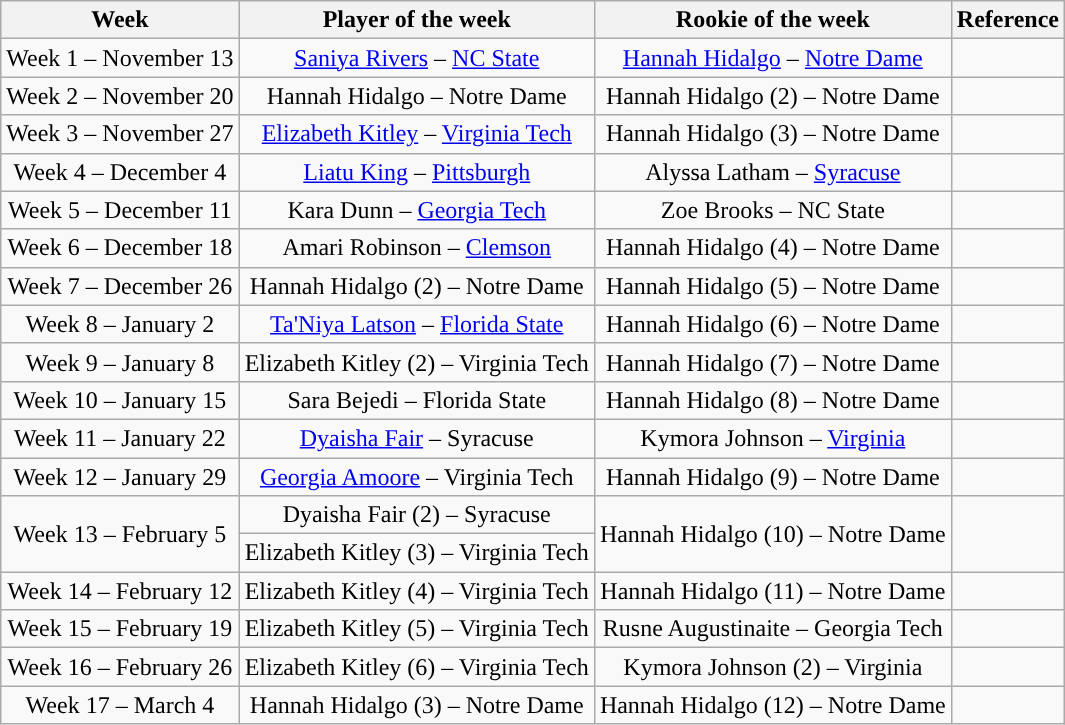<table class="wikitable" border="1" style="text-align: center;">
<tr>
<th>Week</th>
<th>Player of the week</th>
<th>Rookie of the week</th>
<th>Reference</th>
</tr>
<tr>
<td>Week 1 – November 13</td>
<td><a href='#'>Saniya Rivers</a> – <a href='#'>NC State</a></td>
<td><a href='#'>Hannah Hidalgo</a> – <a href='#'>Notre Dame</a></td>
<td></td>
</tr>
<tr>
<td>Week 2 – November 20</td>
<td>Hannah Hidalgo – Notre Dame</td>
<td>Hannah Hidalgo (2) – Notre Dame</td>
<td></td>
</tr>
<tr>
<td>Week 3 – November 27</td>
<td><a href='#'>Elizabeth Kitley</a> – <a href='#'>Virginia Tech</a></td>
<td>Hannah Hidalgo (3) – Notre Dame</td>
<td></td>
</tr>
<tr>
<td>Week 4 – December 4</td>
<td><a href='#'>Liatu King</a> – <a href='#'>Pittsburgh</a></td>
<td>Alyssa Latham – <a href='#'>Syracuse</a></td>
<td></td>
</tr>
<tr>
<td>Week 5 – December 11</td>
<td>Kara Dunn – <a href='#'>Georgia Tech</a></td>
<td>Zoe Brooks – NC State</td>
<td></td>
</tr>
<tr>
<td>Week 6 – December 18</td>
<td>Amari Robinson – <a href='#'>Clemson</a></td>
<td>Hannah Hidalgo (4) – Notre Dame</td>
<td></td>
</tr>
<tr>
<td>Week 7 – December 26</td>
<td>Hannah Hidalgo (2) – Notre Dame</td>
<td>Hannah Hidalgo (5) – Notre Dame</td>
<td></td>
</tr>
<tr>
<td>Week 8 – January 2</td>
<td><a href='#'>Ta'Niya Latson</a> – <a href='#'>Florida State</a></td>
<td>Hannah Hidalgo (6) – Notre Dame</td>
<td></td>
</tr>
<tr>
<td>Week 9 – January 8</td>
<td>Elizabeth Kitley (2) – Virginia Tech</td>
<td>Hannah Hidalgo (7) – Notre Dame</td>
<td></td>
</tr>
<tr>
<td>Week 10 – January 15</td>
<td>Sara Bejedi – Florida State</td>
<td>Hannah Hidalgo (8) – Notre Dame</td>
<td></td>
</tr>
<tr>
<td>Week 11 – January 22</td>
<td><a href='#'>Dyaisha Fair</a> – Syracuse</td>
<td>Kymora Johnson – <a href='#'>Virginia</a></td>
<td></td>
</tr>
<tr>
<td>Week 12 – January 29</td>
<td><a href='#'>Georgia Amoore</a> – Virginia Tech</td>
<td>Hannah Hidalgo (9) – Notre Dame</td>
<td></td>
</tr>
<tr>
<td rowspan=2>Week 13 – February 5</td>
<td>Dyaisha Fair (2) – Syracuse</td>
<td rowspan=2>Hannah Hidalgo (10) – Notre Dame</td>
<td rowspan=2></td>
</tr>
<tr>
<td>Elizabeth Kitley (3) – Virginia Tech</td>
</tr>
<tr>
<td>Week 14 – February 12</td>
<td>Elizabeth Kitley (4) – Virginia Tech</td>
<td>Hannah Hidalgo (11) – Notre Dame</td>
<td></td>
</tr>
<tr>
<td>Week 15 – February 19</td>
<td>Elizabeth Kitley (5) – Virginia Tech</td>
<td>Rusne Augustinaite – Georgia Tech</td>
<td></td>
</tr>
<tr>
<td>Week 16 – February 26</td>
<td>Elizabeth Kitley (6) – Virginia Tech</td>
<td>Kymora Johnson (2) – Virginia</td>
<td></td>
</tr>
<tr>
<td>Week 17 – March 4</td>
<td>Hannah Hidalgo (3) – Notre Dame</td>
<td>Hannah Hidalgo (12) – Notre Dame</td>
<td></td>
</tr>
</table>
